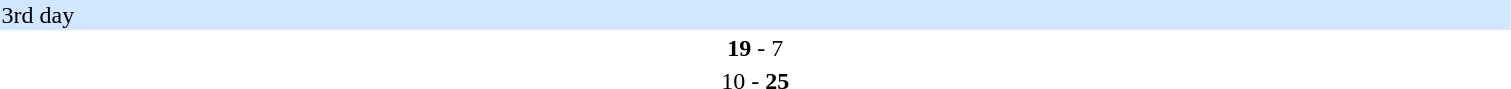<table width="80%">
<tr>
<th width="30%"></th>
<th width="12%"></th>
<th width="30%"></th>
</tr>
<tr bgcolor="#D0E7FF">
<td colspan="3">3rd day</td>
</tr>
<tr>
<td align="right"><strong></strong></td>
<td align="center"><strong>19</strong> - 7</td>
<td></td>
</tr>
<tr>
<td align="right"></td>
<td align="center">10 - <strong>25</strong></td>
<td><strong></strong></td>
</tr>
<tr>
</tr>
</table>
